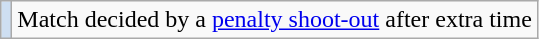<table class="wikitable">
<tr>
<td align="center" style="background-color:#cedff2"></td>
<td>Match decided by a <a href='#'>penalty shoot-out</a> after extra time</td>
</tr>
</table>
